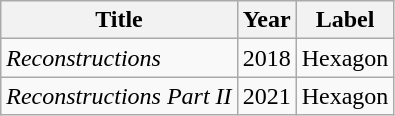<table class="wikitable">
<tr>
<th>Title</th>
<th>Year</th>
<th>Label</th>
</tr>
<tr>
<td><em>Reconstructions</em></td>
<td>2018</td>
<td>Hexagon</td>
</tr>
<tr>
<td><em> Reconstructions Part II</em></td>
<td>2021</td>
<td>Hexagon</td>
</tr>
</table>
